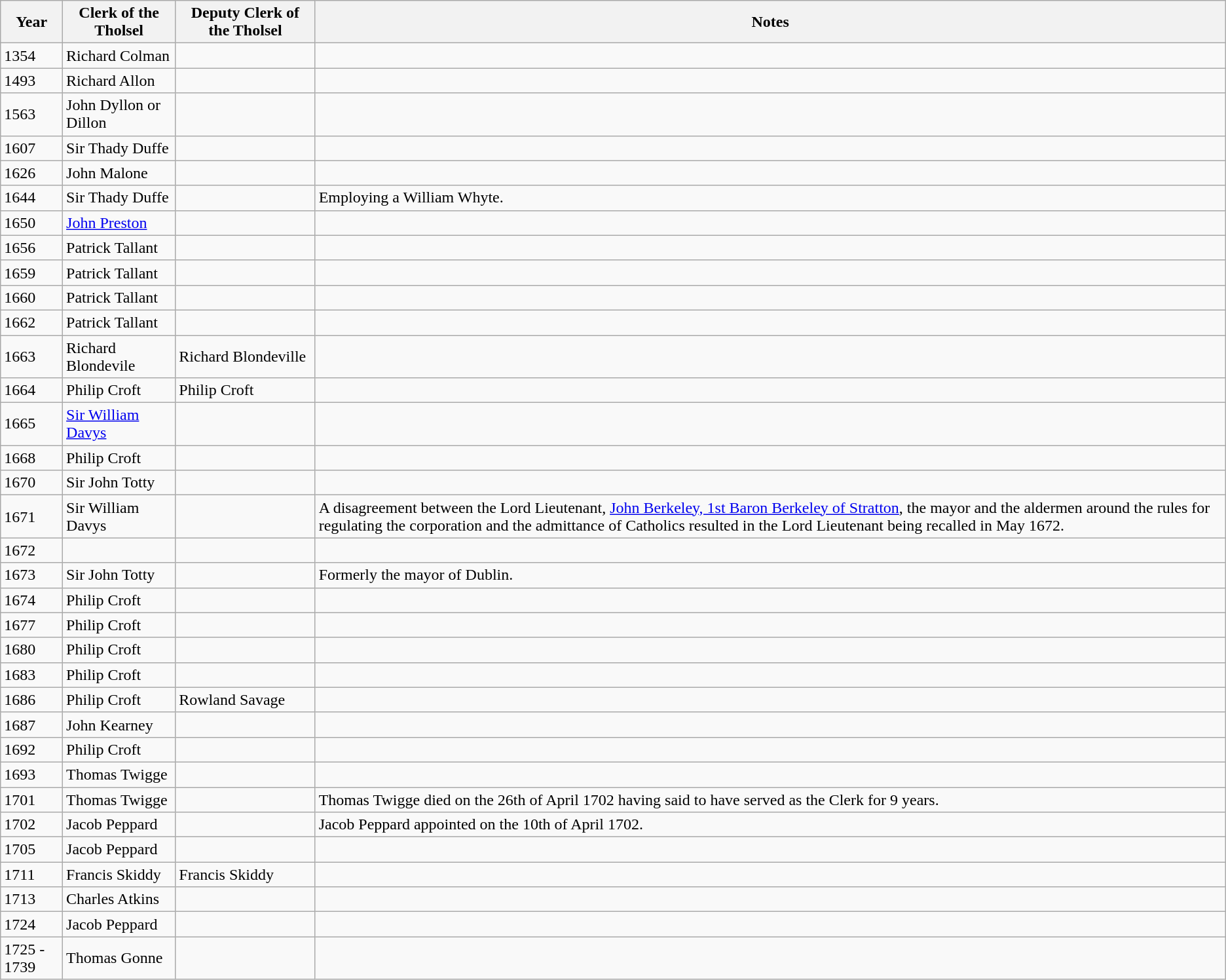<table class="wikitable sortable">
<tr>
<th>Year</th>
<th>Clerk of the Tholsel</th>
<th>Deputy Clerk of the Tholsel</th>
<th>Notes</th>
</tr>
<tr>
<td>1354</td>
<td>Richard Colman</td>
<td></td>
<td></td>
</tr>
<tr>
<td>1493</td>
<td>Richard Allon</td>
<td></td>
<td></td>
</tr>
<tr>
<td>1563</td>
<td>John Dyllon or Dillon</td>
<td></td>
<td></td>
</tr>
<tr>
<td>1607</td>
<td>Sir Thady Duffe</td>
<td></td>
<td></td>
</tr>
<tr>
<td>1626</td>
<td>John Malone</td>
<td></td>
<td></td>
</tr>
<tr>
<td>1644</td>
<td>Sir Thady Duffe</td>
<td></td>
<td>Employing a William Whyte.</td>
</tr>
<tr>
<td>1650</td>
<td><a href='#'>John Preston</a></td>
<td></td>
<td></td>
</tr>
<tr>
<td>1656</td>
<td>Patrick Tallant</td>
<td></td>
<td></td>
</tr>
<tr>
<td>1659</td>
<td>Patrick Tallant</td>
<td></td>
<td></td>
</tr>
<tr>
<td>1660</td>
<td>Patrick Tallant</td>
<td></td>
<td></td>
</tr>
<tr>
<td>1662</td>
<td>Patrick Tallant</td>
<td></td>
<td></td>
</tr>
<tr>
<td>1663</td>
<td>Richard Blondevile</td>
<td>Richard Blondeville</td>
<td></td>
</tr>
<tr>
<td>1664</td>
<td>Philip Croft</td>
<td>Philip Croft</td>
<td></td>
</tr>
<tr>
<td>1665</td>
<td><a href='#'>Sir William Davys</a></td>
<td></td>
<td></td>
</tr>
<tr>
<td>1668</td>
<td>Philip Croft</td>
<td></td>
<td></td>
</tr>
<tr>
<td>1670</td>
<td>Sir John Totty</td>
<td></td>
<td></td>
</tr>
<tr>
<td>1671</td>
<td>Sir William Davys</td>
<td></td>
<td>A disagreement between the Lord Lieutenant, <a href='#'>John Berkeley, 1st Baron Berkeley of Stratton</a>, the mayor and the aldermen around the rules for regulating the corporation and the admittance of Catholics resulted in the Lord Lieutenant being recalled in May 1672.</td>
</tr>
<tr>
<td>1672</td>
<td></td>
<td></td>
<td></td>
</tr>
<tr>
<td>1673</td>
<td>Sir John Totty</td>
<td></td>
<td>Formerly the mayor of Dublin.</td>
</tr>
<tr>
<td>1674</td>
<td>Philip Croft</td>
<td></td>
<td></td>
</tr>
<tr>
<td>1677</td>
<td>Philip Croft</td>
<td></td>
<td></td>
</tr>
<tr>
<td>1680</td>
<td>Philip Croft</td>
<td></td>
<td></td>
</tr>
<tr>
<td>1683</td>
<td>Philip Croft</td>
<td></td>
<td></td>
</tr>
<tr>
<td>1686</td>
<td>Philip Croft</td>
<td>Rowland Savage</td>
<td></td>
</tr>
<tr>
<td>1687</td>
<td>John Kearney</td>
<td></td>
<td></td>
</tr>
<tr>
<td>1692</td>
<td>Philip Croft</td>
<td></td>
<td></td>
</tr>
<tr>
<td>1693</td>
<td>Thomas Twigge</td>
<td></td>
<td></td>
</tr>
<tr>
<td>1701</td>
<td>Thomas Twigge</td>
<td></td>
<td>Thomas Twigge died on the 26th of April 1702 having said to have served as the Clerk for 9 years.</td>
</tr>
<tr>
<td>1702</td>
<td>Jacob Peppard</td>
<td></td>
<td>Jacob Peppard appointed on the 10th of April 1702.</td>
</tr>
<tr>
<td>1705</td>
<td>Jacob Peppard</td>
<td></td>
<td></td>
</tr>
<tr>
<td>1711</td>
<td>Francis Skiddy</td>
<td>Francis Skiddy</td>
<td></td>
</tr>
<tr>
<td>1713</td>
<td>Charles Atkins</td>
<td></td>
<td></td>
</tr>
<tr>
<td>1724</td>
<td>Jacob Peppard</td>
<td></td>
<td></td>
</tr>
<tr>
<td>1725 - 1739</td>
<td>Thomas Gonne</td>
<td></td>
<td></td>
</tr>
</table>
